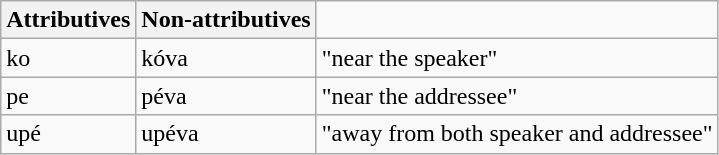<table class="wikitable">
<tr>
<th>Attributives</th>
<th>Non-attributives</th>
<td></td>
</tr>
<tr>
<td>ko</td>
<td>kóva</td>
<td>"near the speaker"</td>
</tr>
<tr>
<td>pe</td>
<td>péva</td>
<td>"near the addressee"</td>
</tr>
<tr>
<td>upé</td>
<td>upéva</td>
<td>"away from both speaker and addressee"</td>
</tr>
</table>
